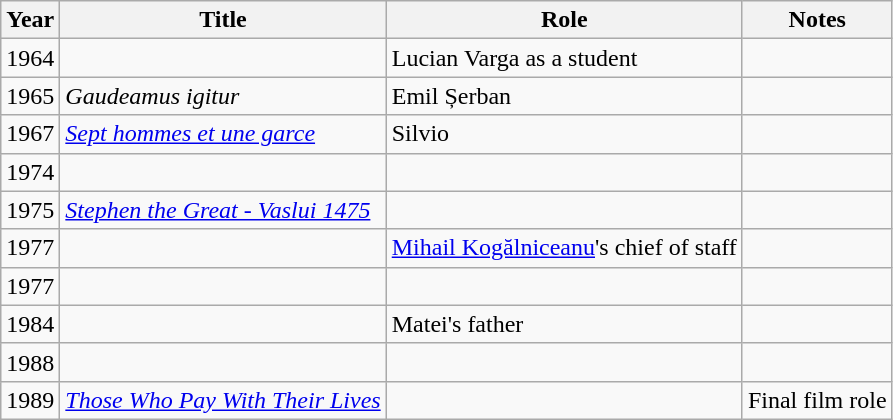<table class="wikitable">
<tr>
<th>Year</th>
<th>Title</th>
<th>Role</th>
<th>Notes</th>
</tr>
<tr>
<td>1964</td>
<td><em></em></td>
<td>Lucian Varga as a student</td>
<td></td>
</tr>
<tr>
<td>1965</td>
<td><em>Gaudeamus igitur</em></td>
<td>Emil Șerban</td>
<td></td>
</tr>
<tr>
<td>1967</td>
<td><em><a href='#'>Sept hommes et une garce</a></em></td>
<td>Silvio</td>
<td></td>
</tr>
<tr>
<td>1974</td>
<td><em></em></td>
<td></td>
<td></td>
</tr>
<tr>
<td>1975</td>
<td><em><a href='#'>Stephen the Great - Vaslui 1475</a></em></td>
<td></td>
<td></td>
</tr>
<tr>
<td>1977</td>
<td><em></em></td>
<td><a href='#'>Mihail Kogălniceanu</a>'s chief of staff</td>
<td></td>
</tr>
<tr>
<td>1977</td>
<td><em></em></td>
<td></td>
<td></td>
</tr>
<tr>
<td>1984</td>
<td><em></em></td>
<td>Matei's father</td>
<td></td>
</tr>
<tr>
<td>1988</td>
<td><em></em></td>
<td></td>
<td></td>
</tr>
<tr>
<td>1989</td>
<td><em><a href='#'>Those Who Pay With Their Lives</a></em></td>
<td></td>
<td>Final film role</td>
</tr>
</table>
